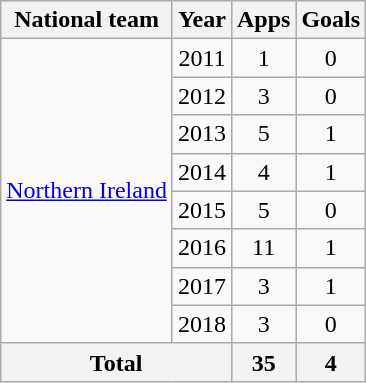<table class="wikitable" style="text-align:center">
<tr>
<th>National team</th>
<th>Year</th>
<th>Apps</th>
<th>Goals</th>
</tr>
<tr>
<td rowspan="8"><a href='#'>Northern Ireland</a></td>
<td>2011</td>
<td>1</td>
<td>0</td>
</tr>
<tr>
<td>2012</td>
<td>3</td>
<td>0</td>
</tr>
<tr>
<td>2013</td>
<td>5</td>
<td>1</td>
</tr>
<tr>
<td>2014</td>
<td>4</td>
<td>1</td>
</tr>
<tr>
<td>2015</td>
<td>5</td>
<td>0</td>
</tr>
<tr>
<td>2016</td>
<td>11</td>
<td>1</td>
</tr>
<tr>
<td>2017</td>
<td>3</td>
<td>1</td>
</tr>
<tr>
<td>2018</td>
<td>3</td>
<td>0</td>
</tr>
<tr>
<th colspan="2">Total</th>
<th>35</th>
<th>4</th>
</tr>
</table>
